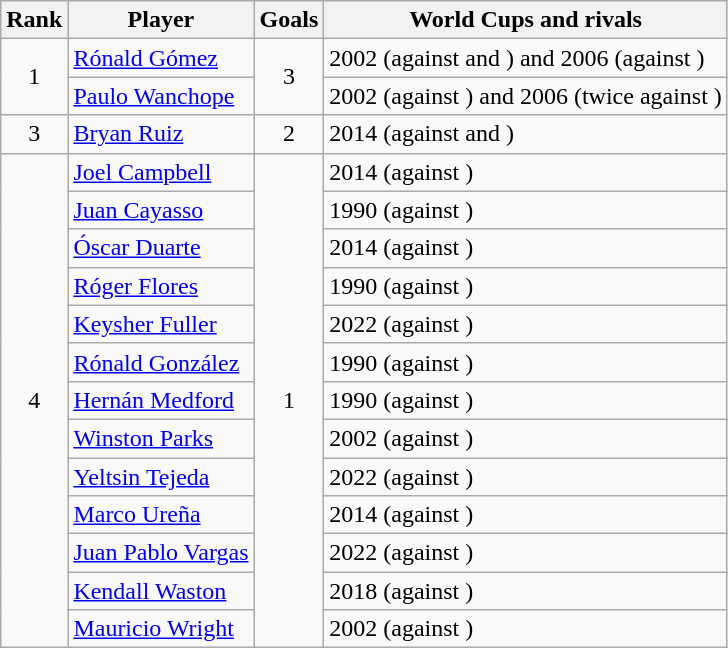<table class="wikitable" style="text-align: left;">
<tr>
<th>Rank</th>
<th>Player</th>
<th>Goals</th>
<th>World Cups and rivals</th>
</tr>
<tr>
<td rowspan=2 align=center>1</td>
<td><a href='#'>Rónald Gómez</a></td>
<td align=center rowspan=2>3</td>
<td>2002 (against  and ) and 2006 (against )</td>
</tr>
<tr>
<td><a href='#'>Paulo Wanchope</a></td>
<td>2002 (against ) and 2006 (twice against )</td>
</tr>
<tr>
<td align=center>3</td>
<td><a href='#'>Bryan Ruiz</a></td>
<td align=center>2</td>
<td>2014 (against  and )</td>
</tr>
<tr>
<td rowspan=13 align=center>4</td>
<td><a href='#'>Joel Campbell</a></td>
<td align=center rowspan=13>1</td>
<td>2014 (against )</td>
</tr>
<tr>
<td><a href='#'>Juan Cayasso</a></td>
<td>1990 (against )</td>
</tr>
<tr>
<td><a href='#'>Óscar Duarte</a></td>
<td>2014 (against )</td>
</tr>
<tr>
<td><a href='#'>Róger Flores</a></td>
<td>1990 (against )</td>
</tr>
<tr>
<td><a href='#'>Keysher Fuller</a></td>
<td>2022 (against )</td>
</tr>
<tr>
<td><a href='#'>Rónald González</a></td>
<td>1990 (against )</td>
</tr>
<tr>
<td><a href='#'>Hernán Medford</a></td>
<td>1990 (against )</td>
</tr>
<tr>
<td><a href='#'>Winston Parks</a></td>
<td>2002 (against )</td>
</tr>
<tr>
<td><a href='#'>Yeltsin Tejeda</a></td>
<td>2022 (against )</td>
</tr>
<tr>
<td><a href='#'>Marco Ureña</a></td>
<td>2014 (against )</td>
</tr>
<tr>
<td><a href='#'>Juan Pablo Vargas</a></td>
<td>2022 (against )</td>
</tr>
<tr>
<td><a href='#'>Kendall Waston</a></td>
<td>2018 (against )</td>
</tr>
<tr>
<td><a href='#'>Mauricio Wright</a></td>
<td>2002 (against )</td>
</tr>
</table>
